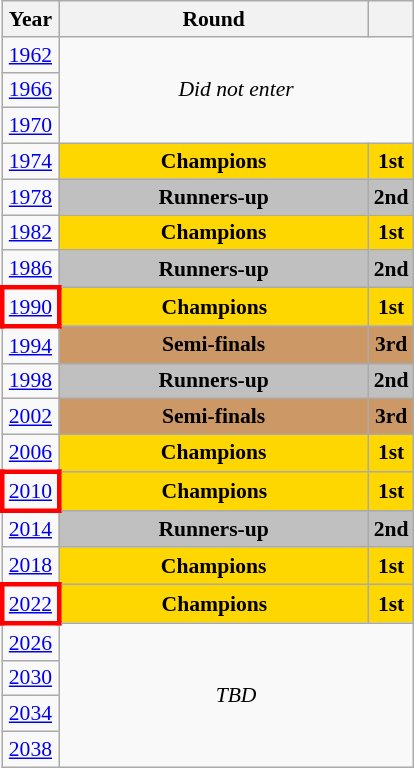<table class="wikitable" style="text-align: center; font-size:90%">
<tr>
<th>Year</th>
<th style="width:200px">Round</th>
<th></th>
</tr>
<tr>
<td><a href='#'>1962</a></td>
<td colspan="2" rowspan="3"><em>Did not enter</em></td>
</tr>
<tr>
<td><a href='#'>1966</a></td>
</tr>
<tr>
<td><a href='#'>1970</a></td>
</tr>
<tr>
<td><a href='#'>1974</a></td>
<td bgcolor=Gold><strong>Champions</strong></td>
<td bgcolor=Gold><strong>1st</strong></td>
</tr>
<tr>
<td><a href='#'>1978</a></td>
<td bgcolor=Silver><strong>Runners-up</strong></td>
<td bgcolor=Silver><strong>2nd</strong></td>
</tr>
<tr>
<td><a href='#'>1982</a></td>
<td bgcolor=Gold><strong>Champions</strong></td>
<td bgcolor=Gold><strong>1st</strong></td>
</tr>
<tr>
<td><a href='#'>1986</a></td>
<td bgcolor=Silver><strong>Runners-up</strong></td>
<td bgcolor=Silver><strong>2nd</strong></td>
</tr>
<tr>
<td style="border: 3px solid red"><a href='#'>1990</a></td>
<td bgcolor=Gold><strong>Champions</strong></td>
<td bgcolor=Gold><strong>1st</strong></td>
</tr>
<tr>
<td><a href='#'>1994</a></td>
<td bgcolor="cc9966"><strong>Semi-finals</strong></td>
<td bgcolor="cc9966"><strong>3rd</strong></td>
</tr>
<tr>
<td><a href='#'>1998</a></td>
<td bgcolor=Silver><strong>Runners-up</strong></td>
<td bgcolor=Silver><strong>2nd</strong></td>
</tr>
<tr>
<td><a href='#'>2002</a></td>
<td bgcolor="cc9966"><strong>Semi-finals</strong></td>
<td bgcolor="cc9966"><strong>3rd</strong></td>
</tr>
<tr>
<td><a href='#'>2006</a></td>
<td bgcolor=Gold><strong>Champions</strong></td>
<td bgcolor=Gold><strong>1st</strong></td>
</tr>
<tr>
<td style="border: 3px solid red"><a href='#'>2010</a></td>
<td bgcolor=Gold><strong>Champions</strong></td>
<td bgcolor=Gold><strong>1st</strong></td>
</tr>
<tr>
<td><a href='#'>2014</a></td>
<td bgcolor=Silver><strong>Runners-up</strong></td>
<td bgcolor=Silver><strong>2nd</strong></td>
</tr>
<tr>
<td><a href='#'>2018</a></td>
<td bgcolor=Gold><strong>Champions</strong></td>
<td bgcolor=Gold><strong>1st</strong></td>
</tr>
<tr>
<td style="border: 3px solid red"><a href='#'>2022</a></td>
<td bgcolor=Gold><strong>Champions</strong></td>
<td bgcolor=Gold><strong>1st</strong></td>
</tr>
<tr>
<td><a href='#'>2026</a></td>
<td colspan="2" rowspan="4"><em>TBD</em></td>
</tr>
<tr>
<td><a href='#'>2030</a></td>
</tr>
<tr>
<td><a href='#'>2034</a></td>
</tr>
<tr>
<td><a href='#'>2038</a></td>
</tr>
</table>
